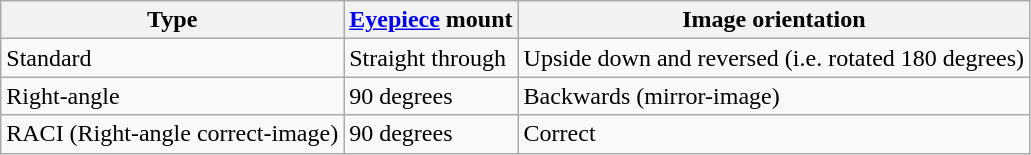<table class="wikitable">
<tr>
<th>Type</th>
<th><a href='#'>Eyepiece</a> mount</th>
<th>Image orientation</th>
</tr>
<tr>
<td>Standard</td>
<td>Straight through</td>
<td>Upside down and reversed (i.e. rotated 180 degrees)</td>
</tr>
<tr>
<td>Right-angle</td>
<td>90 degrees</td>
<td>Backwards (mirror-image)</td>
</tr>
<tr>
<td>RACI (Right-angle correct-image)</td>
<td>90 degrees</td>
<td>Correct</td>
</tr>
</table>
